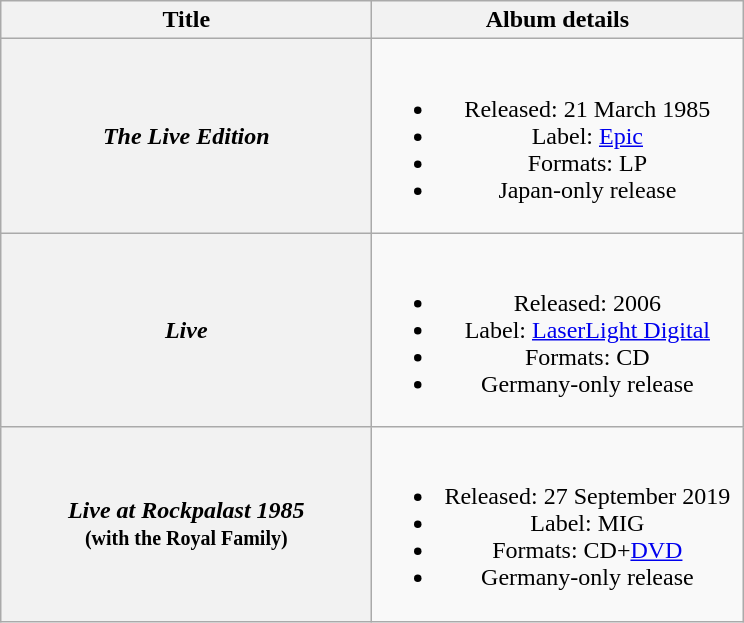<table class="wikitable plainrowheaders" style="text-align:center;">
<tr>
<th scope="col" style="width:15em;">Title</th>
<th scope="col" style="width:15em;">Album details</th>
</tr>
<tr>
<th scope="row"><em>The Live Edition</em></th>
<td><br><ul><li>Released: 21 March 1985</li><li>Label: <a href='#'>Epic</a></li><li>Formats: LP</li><li>Japan-only release</li></ul></td>
</tr>
<tr>
<th scope="row"><em>Live</em></th>
<td><br><ul><li>Released: 2006</li><li>Label: <a href='#'>LaserLight Digital</a></li><li>Formats: CD</li><li>Germany-only release</li></ul></td>
</tr>
<tr>
<th scope="row"><em>Live at Rockpalast 1985</em><br><small>(with the Royal Family)</small></th>
<td><br><ul><li>Released: 27 September 2019</li><li>Label: MIG</li><li>Formats: CD+<a href='#'>DVD</a></li><li>Germany-only release</li></ul></td>
</tr>
</table>
